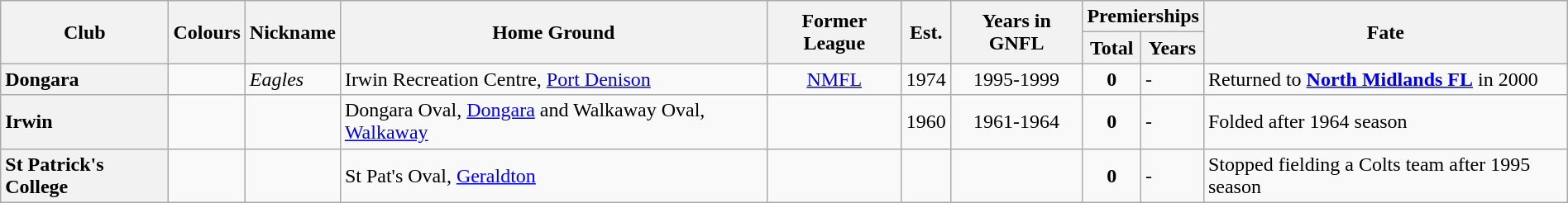<table class="wikitable sortable" style="text-align:center; width:100%">
<tr>
<th rowspan="2">Club</th>
<th rowspan="2">Colours</th>
<th rowspan="2">Nickname</th>
<th rowspan="2">Home Ground</th>
<th rowspan="2">Former League</th>
<th rowspan="2">Est.</th>
<th rowspan="2">Years in GNFL</th>
<th colspan="2">Premierships</th>
<th rowspan="2">Fate</th>
</tr>
<tr>
<th>Total</th>
<th>Years</th>
</tr>
<tr>
<th style="text-align:left">Dongara</th>
<td></td>
<td align="left"><em>Eagles</em></td>
<td align="left">Irwin Recreation Centre, <a href='#'>Port Denison</a></td>
<td><a href='#'>NMFL</a></td>
<td>1974</td>
<td>1995-1999</td>
<td><strong>0</strong></td>
<td align="left">-</td>
<td align="left">Returned to <strong><a href='#'>North Midlands FL</a></strong> in 2000</td>
</tr>
<tr>
<th style="text-align:left">Irwin</th>
<td></td>
<td></td>
<td align="left">Dongara Oval, <a href='#'>Dongara</a> and Walkaway Oval, <a href='#'>Walkaway</a></td>
<td></td>
<td>1960</td>
<td>1961-1964</td>
<td><strong>0</strong></td>
<td align="left">-</td>
<td align="left">Folded after 1964 season</td>
</tr>
<tr>
<th style="text-align:left">St Patrick's College</th>
<td></td>
<td></td>
<td align="left">St Pat's Oval, <a href='#'>Geraldton</a></td>
<td></td>
<td></td>
<td></td>
<td><strong>0</strong></td>
<td align="left">-</td>
<td align="left">Stopped fielding a Colts team after 1995 season</td>
</tr>
</table>
